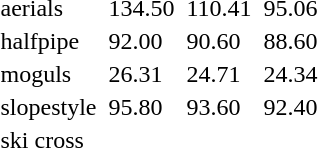<table>
<tr>
<td>aerials<br></td>
<td></td>
<td>134.50</td>
<td></td>
<td>110.41</td>
<td></td>
<td>95.06</td>
</tr>
<tr>
<td>halfpipe<br></td>
<td></td>
<td>92.00</td>
<td></td>
<td>90.60</td>
<td></td>
<td>88.60</td>
</tr>
<tr>
<td>moguls<br></td>
<td></td>
<td>26.31</td>
<td></td>
<td>24.71</td>
<td></td>
<td>24.34</td>
</tr>
<tr>
<td>slopestyle<br></td>
<td></td>
<td>95.80</td>
<td></td>
<td>93.60</td>
<td></td>
<td>92.40</td>
</tr>
<tr>
<td>ski cross<br></td>
<td colspan=2></td>
<td colspan=2></td>
<td colspan=2></td>
</tr>
</table>
